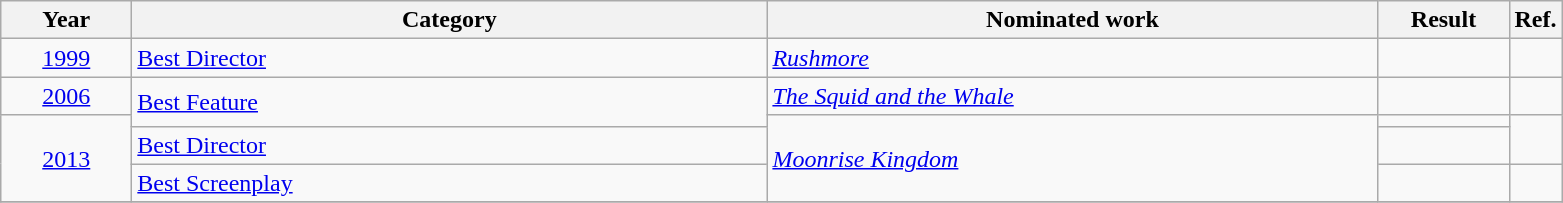<table class=wikitable>
<tr>
<th scope="col" style="width:5em;">Year</th>
<th scope="col" style="width:26em;">Category</th>
<th scope="col" style="width:25em;">Nominated work</th>
<th scope="col" style="width:5em;">Result</th>
<th>Ref.</th>
</tr>
<tr>
<td style="text-align:center;"><a href='#'>1999</a></td>
<td><a href='#'>Best Director</a></td>
<td><em><a href='#'>Rushmore</a></em></td>
<td></td>
<td style="text-align:center;"></td>
</tr>
<tr>
<td style="text-align:center;"><a href='#'>2006</a></td>
<td rowspan=2><a href='#'>Best Feature</a></td>
<td><em><a href='#'>The Squid and the Whale</a></em></td>
<td></td>
<td style="text-align:center;"></td>
</tr>
<tr>
<td style="text-align:center;", rowspan="3"><a href='#'>2013</a></td>
<td rowspan=3><em><a href='#'>Moonrise Kingdom</a></em></td>
<td></td>
<td style="text-align:center;", rowspan=2></td>
</tr>
<tr>
<td><a href='#'>Best Director</a></td>
<td></td>
</tr>
<tr>
<td><a href='#'>Best Screenplay</a></td>
<td></td>
<td style="text-align:center;"></td>
</tr>
<tr>
</tr>
</table>
